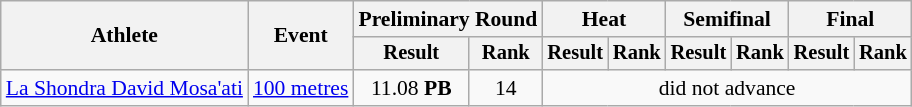<table class="wikitable" style="font-size:90%">
<tr>
<th rowspan="2">Athlete</th>
<th rowspan="2">Event</th>
<th colspan="2">Preliminary Round</th>
<th colspan="2">Heat</th>
<th colspan="2">Semifinal</th>
<th colspan="2">Final</th>
</tr>
<tr style="font-size:95%">
<th>Result</th>
<th>Rank</th>
<th>Result</th>
<th>Rank</th>
<th>Result</th>
<th>Rank</th>
<th>Result</th>
<th>Rank</th>
</tr>
<tr style=text-align:center>
<td style=text-align:left><a href='#'>La Shondra David Mosa'ati</a></td>
<td style=text-align:left><a href='#'>100 metres</a></td>
<td>11.08 <strong>PB</strong></td>
<td>14</td>
<td colspan=6>did not advance</td>
</tr>
</table>
